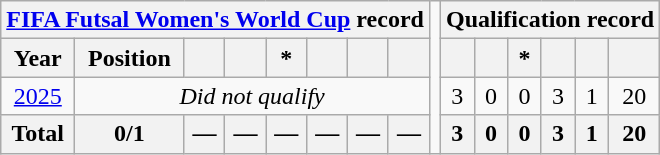<table class="wikitable" style="text-align: center;">
<tr>
<th colspan="8"><a href='#'>FIFA Futsal Women's World Cup</a> record</th>
<td rowspan=13></td>
<th colspan=6>Qualification record</th>
</tr>
<tr>
<th>Year</th>
<th>Position</th>
<th></th>
<th></th>
<th>*</th>
<th></th>
<th></th>
<th></th>
<th></th>
<th></th>
<th>*</th>
<th></th>
<th></th>
<th></th>
</tr>
<tr>
<td> <a href='#'>2025</a></td>
<td colspan="7"><em>Did not qualify</em></td>
<td>3</td>
<td>0</td>
<td>0</td>
<td>3</td>
<td>1</td>
<td>20</td>
</tr>
<tr>
<th>Total</th>
<th>0/1</th>
<th>—</th>
<th>—</th>
<th>—</th>
<th>—</th>
<th>—</th>
<th>—</th>
<th>3</th>
<th>0</th>
<th>0</th>
<th>3</th>
<th>1</th>
<th>20</th>
</tr>
</table>
